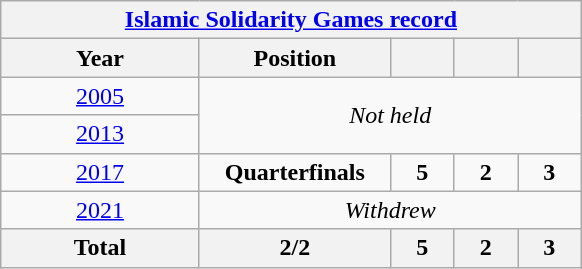<table class="wikitable" style="text-align: center;">
<tr>
<th colspan=9><a href='#'>Islamic Solidarity Games record</a></th>
</tr>
<tr>
<th width=125>Year</th>
<th width=120>Position</th>
<th width=35></th>
<th width=35></th>
<th width=35></th>
</tr>
<tr>
<td> <a href='#'>2005</a></td>
<td colspan=9 rowspan="2"><em>Not held</em></td>
</tr>
<tr>
<td> <a href='#'>2013</a></td>
</tr>
<tr>
<td> <a href='#'>2017</a></td>
<td><strong>Quarterfinals</strong></td>
<td><strong>5</strong></td>
<td><strong>2</strong></td>
<td><strong>3</strong></td>
</tr>
<tr>
<td> <a href='#'>2021</a></td>
<td colspan="4"><em>Withdrew</em></td>
</tr>
<tr>
<th>Total</th>
<th>2/2</th>
<th>5</th>
<th>2</th>
<th>3</th>
</tr>
</table>
